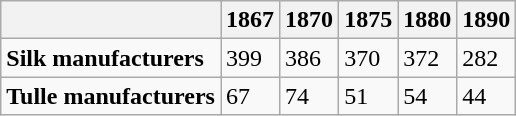<table class="wikitable">
<tr>
<th></th>
<th>1867</th>
<th>1870</th>
<th>1875</th>
<th>1880</th>
<th>1890</th>
</tr>
<tr>
<td><strong>Silk manufacturers</strong></td>
<td>399</td>
<td>386</td>
<td>370</td>
<td>372</td>
<td>282</td>
</tr>
<tr>
<td><strong>Tulle manufacturers</strong></td>
<td>67</td>
<td>74</td>
<td>51</td>
<td>54</td>
<td>44</td>
</tr>
</table>
